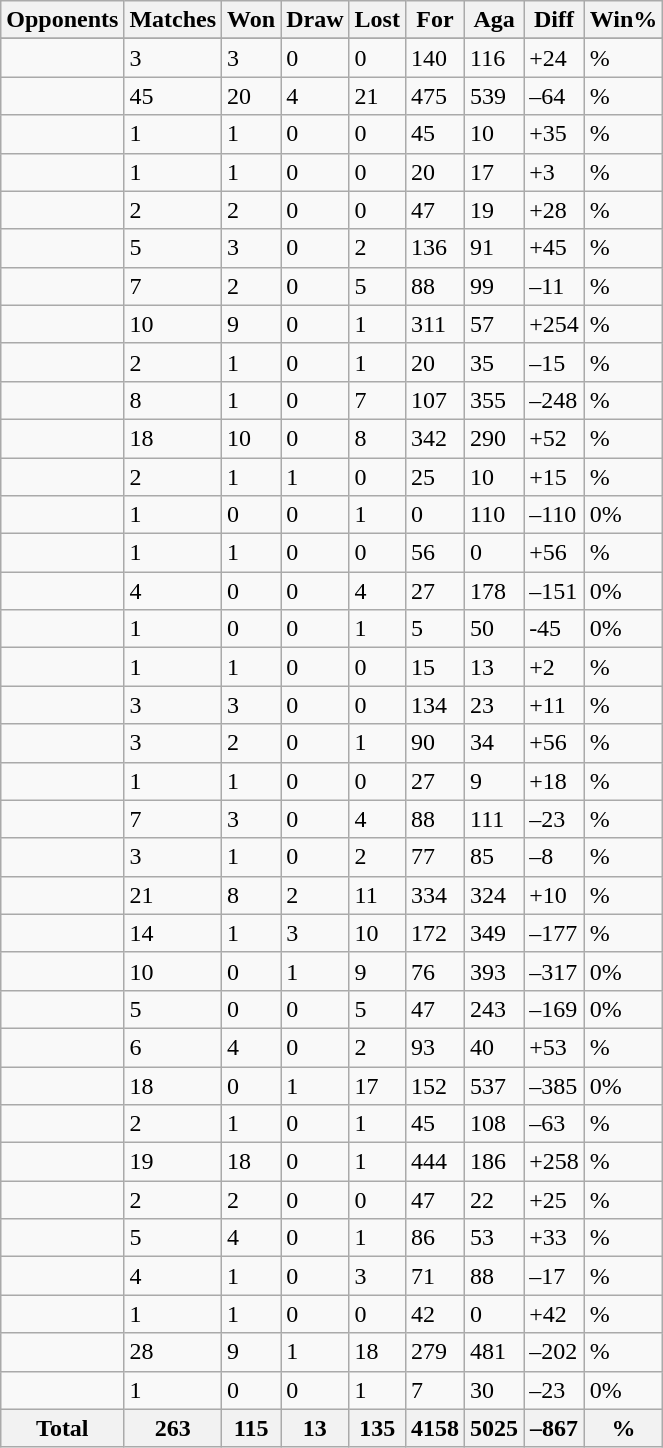<table class="sortable wikitable">
<tr>
<th>Opponents</th>
<th>Matches</th>
<th>Won</th>
<th>Draw</th>
<th>Lost</th>
<th>For</th>
<th>Aga</th>
<th>Diff</th>
<th>Win%</th>
</tr>
<tr bgcolor="#d0ffd0" align="center">
</tr>
<tr>
<td align="left"></td>
<td>3</td>
<td>3</td>
<td>0</td>
<td>0</td>
<td>140</td>
<td>116</td>
<td>+24</td>
<td>%</td>
</tr>
<tr>
<td align="left"></td>
<td>45</td>
<td>20</td>
<td>4</td>
<td>21</td>
<td>475</td>
<td>539</td>
<td>–64</td>
<td>%</td>
</tr>
<tr>
<td align="left"></td>
<td>1</td>
<td>1</td>
<td>0</td>
<td>0</td>
<td>45</td>
<td>10</td>
<td>+35</td>
<td>%</td>
</tr>
<tr>
<td align="left"></td>
<td>1</td>
<td>1</td>
<td>0</td>
<td>0</td>
<td>20</td>
<td>17</td>
<td>+3</td>
<td>%</td>
</tr>
<tr>
<td align="left"></td>
<td>2</td>
<td>2</td>
<td>0</td>
<td>0</td>
<td>47</td>
<td>19</td>
<td>+28</td>
<td>%</td>
</tr>
<tr>
<td align="left"></td>
<td>5</td>
<td>3</td>
<td>0</td>
<td>2</td>
<td>136</td>
<td>91</td>
<td>+45</td>
<td>%</td>
</tr>
<tr>
<td align="left"></td>
<td>7</td>
<td>2</td>
<td>0</td>
<td>5</td>
<td>88</td>
<td>99</td>
<td>–11</td>
<td>%</td>
</tr>
<tr>
<td align="left"></td>
<td>10</td>
<td>9</td>
<td>0</td>
<td>1</td>
<td>311</td>
<td>57</td>
<td>+254</td>
<td>%</td>
</tr>
<tr>
<td align="left"></td>
<td>2</td>
<td>1</td>
<td>0</td>
<td>1</td>
<td>20</td>
<td>35</td>
<td>–15</td>
<td>%</td>
</tr>
<tr>
<td align="left"></td>
<td>8</td>
<td>1</td>
<td>0</td>
<td>7</td>
<td>107</td>
<td>355</td>
<td>–248</td>
<td>%</td>
</tr>
<tr>
<td align="left"></td>
<td>18</td>
<td>10</td>
<td>0</td>
<td>8</td>
<td>342</td>
<td>290</td>
<td>+52</td>
<td>%</td>
</tr>
<tr>
<td align="left"></td>
<td>2</td>
<td>1</td>
<td>1</td>
<td>0</td>
<td>25</td>
<td>10</td>
<td>+15</td>
<td>%</td>
</tr>
<tr>
<td align="left"></td>
<td>1</td>
<td>0</td>
<td>0</td>
<td>1</td>
<td>0</td>
<td>110</td>
<td>–110</td>
<td>0%</td>
</tr>
<tr>
<td align="left"></td>
<td>1</td>
<td>1</td>
<td>0</td>
<td>0</td>
<td>56</td>
<td>0</td>
<td>+56</td>
<td>%</td>
</tr>
<tr>
<td align="left"></td>
<td>4</td>
<td>0</td>
<td>0</td>
<td>4</td>
<td>27</td>
<td>178</td>
<td>–151</td>
<td>0%</td>
</tr>
<tr>
<td align="left"></td>
<td>1</td>
<td>0</td>
<td>0</td>
<td>1</td>
<td>5</td>
<td>50</td>
<td>-45</td>
<td>0%</td>
</tr>
<tr>
<td align="left"></td>
<td>1</td>
<td>1</td>
<td>0</td>
<td>0</td>
<td>15</td>
<td>13</td>
<td>+2</td>
<td>%</td>
</tr>
<tr>
<td align="left"></td>
<td>3</td>
<td>3</td>
<td>0</td>
<td>0</td>
<td>134</td>
<td>23</td>
<td>+11</td>
<td>%</td>
</tr>
<tr>
<td align="left"></td>
<td>3</td>
<td>2</td>
<td>0</td>
<td>1</td>
<td>90</td>
<td>34</td>
<td>+56</td>
<td>%</td>
</tr>
<tr>
<td align="left"></td>
<td>1</td>
<td>1</td>
<td>0</td>
<td>0</td>
<td>27</td>
<td>9</td>
<td>+18</td>
<td>%</td>
</tr>
<tr>
<td align="left"></td>
<td>7</td>
<td>3</td>
<td>0</td>
<td>4</td>
<td>88</td>
<td>111</td>
<td>–23</td>
<td>%</td>
</tr>
<tr>
<td align="left"></td>
<td>3</td>
<td>1</td>
<td>0</td>
<td>2</td>
<td>77</td>
<td>85</td>
<td>–8</td>
<td>%</td>
</tr>
<tr>
<td align="left"></td>
<td>21</td>
<td>8</td>
<td>2</td>
<td>11</td>
<td>334</td>
<td>324</td>
<td>+10</td>
<td>%</td>
</tr>
<tr>
<td align="left"></td>
<td>14</td>
<td>1</td>
<td>3</td>
<td>10</td>
<td>172</td>
<td>349</td>
<td>–177</td>
<td>%</td>
</tr>
<tr>
<td align="left"></td>
<td>10</td>
<td>0</td>
<td>1</td>
<td>9</td>
<td>76</td>
<td>393</td>
<td>–317</td>
<td>0%</td>
</tr>
<tr>
<td align="left"></td>
<td>5</td>
<td>0</td>
<td>0</td>
<td>5</td>
<td>47</td>
<td>243</td>
<td>–169</td>
<td>0%</td>
</tr>
<tr>
<td align="left"></td>
<td>6</td>
<td>4</td>
<td>0</td>
<td>2</td>
<td>93</td>
<td>40</td>
<td>+53</td>
<td>%</td>
</tr>
<tr>
<td align="left"></td>
<td>18</td>
<td>0</td>
<td>1</td>
<td>17</td>
<td>152</td>
<td>537</td>
<td>–385</td>
<td>0%</td>
</tr>
<tr>
<td align="left"></td>
<td>2</td>
<td>1</td>
<td>0</td>
<td>1</td>
<td>45</td>
<td>108</td>
<td>–63</td>
<td>%</td>
</tr>
<tr>
<td align="left"></td>
<td>19</td>
<td>18</td>
<td>0</td>
<td>1</td>
<td>444</td>
<td>186</td>
<td>+258</td>
<td>%</td>
</tr>
<tr>
<td align="left"></td>
<td>2</td>
<td>2</td>
<td>0</td>
<td>0</td>
<td>47</td>
<td>22</td>
<td>+25</td>
<td>%</td>
</tr>
<tr>
<td align="left"></td>
<td>5</td>
<td>4</td>
<td>0</td>
<td>1</td>
<td>86</td>
<td>53</td>
<td>+33</td>
<td>%</td>
</tr>
<tr>
<td align="left"></td>
<td>4</td>
<td>1</td>
<td>0</td>
<td>3</td>
<td>71</td>
<td>88</td>
<td>–17</td>
<td>%</td>
</tr>
<tr>
<td align="left"></td>
<td>1</td>
<td>1</td>
<td>0</td>
<td>0</td>
<td>42</td>
<td>0</td>
<td>+42</td>
<td>%</td>
</tr>
<tr>
<td align="left"></td>
<td>28</td>
<td>9</td>
<td>1</td>
<td>18</td>
<td>279</td>
<td>481</td>
<td>–202</td>
<td>%</td>
</tr>
<tr>
<td align="left"></td>
<td>1</td>
<td>0</td>
<td>0</td>
<td>1</td>
<td>7</td>
<td>30</td>
<td>–23</td>
<td>0%</td>
</tr>
<tr>
<th><strong>Total</strong></th>
<th><strong>263</strong></th>
<th><strong>115</strong></th>
<th><strong>13</strong></th>
<th><strong>135</strong></th>
<th><strong>4158</strong></th>
<th><strong>5025</strong></th>
<th><strong>–867</strong></th>
<th><strong>%</strong></th>
</tr>
</table>
